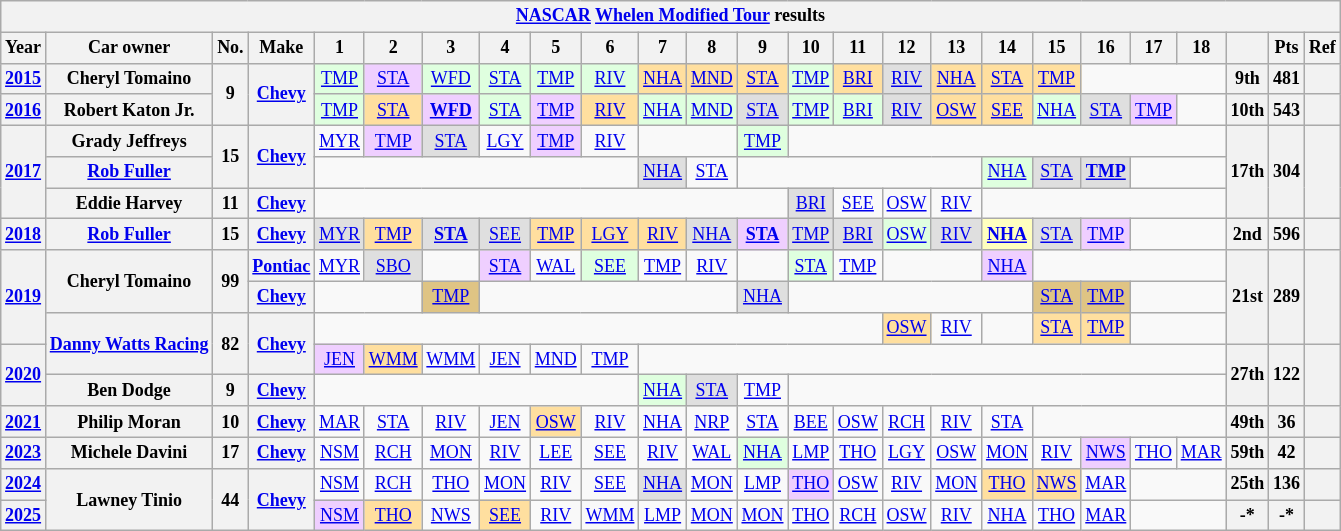<table class="wikitable" style="text-align:center; font-size:75%">
<tr>
<th colspan=38><a href='#'>NASCAR</a> <a href='#'>Whelen Modified Tour</a> results</th>
</tr>
<tr>
<th>Year</th>
<th>Car owner</th>
<th>No.</th>
<th>Make</th>
<th>1</th>
<th>2</th>
<th>3</th>
<th>4</th>
<th>5</th>
<th>6</th>
<th>7</th>
<th>8</th>
<th>9</th>
<th>10</th>
<th>11</th>
<th>12</th>
<th>13</th>
<th>14</th>
<th>15</th>
<th>16</th>
<th>17</th>
<th>18</th>
<th></th>
<th>Pts</th>
<th>Ref</th>
</tr>
<tr>
<th><a href='#'>2015</a></th>
<th>Cheryl Tomaino</th>
<th rowspan=2>9</th>
<th rowspan=2><a href='#'>Chevy</a></th>
<td style="background:#DFFFDF;"><a href='#'>TMP</a><br></td>
<td style="background:#EFCFFF;"><a href='#'>STA</a><br></td>
<td style="background:#DFFFDF;"><a href='#'>WFD</a><br></td>
<td style="background:#DFFFDF;"><a href='#'>STA</a><br></td>
<td style="background:#DFFFDF;"><a href='#'>TMP</a><br></td>
<td style="background:#DFFFDF;"><a href='#'>RIV</a><br></td>
<td style="background:#FFDF9F;"><a href='#'>NHA</a><br></td>
<td style="background:#FFDF9F;"><a href='#'>MND</a><br></td>
<td style="background:#FFDF9F;"><a href='#'>STA</a><br></td>
<td style="background:#DFFFDF;"><a href='#'>TMP</a><br></td>
<td style="background:#FFDF9F;"><a href='#'>BRI</a><br></td>
<td style="background:#DFDFDF;"><a href='#'>RIV</a><br></td>
<td style="background:#FFDF9F;"><a href='#'>NHA</a><br></td>
<td style="background:#FFDF9F;"><a href='#'>STA</a><br></td>
<td style="background:#FFDF9F;"><a href='#'>TMP</a><br></td>
<td colspan=3></td>
<th>9th</th>
<th>481</th>
<th></th>
</tr>
<tr>
<th><a href='#'>2016</a></th>
<th>Robert Katon Jr.</th>
<td style="background:#DFFFDF;"><a href='#'>TMP</a><br></td>
<td style="background:#FFDF9F;"><a href='#'>STA</a><br></td>
<td style="background:#EFCFFF;"><strong><a href='#'>WFD</a></strong><br></td>
<td style="background:#DFFFDF;"><a href='#'>STA</a><br></td>
<td style="background:#EFCFFF;"><a href='#'>TMP</a><br></td>
<td style="background:#FFDF9F;"><a href='#'>RIV</a><br></td>
<td style="background:#DFFFDF;"><a href='#'>NHA</a><br></td>
<td style="background:#DFFFDF;"><a href='#'>MND</a><br></td>
<td style="background:#DFDFDF;"><a href='#'>STA</a><br></td>
<td style="background:#DFFFDF;"><a href='#'>TMP</a><br></td>
<td style="background:#DFFFDF;"><a href='#'>BRI</a><br></td>
<td style="background:#DFDFDF;"><a href='#'>RIV</a><br></td>
<td style="background:#FFDF9F;"><a href='#'>OSW</a><br></td>
<td style="background:#FFDF9F;"><a href='#'>SEE</a><br></td>
<td style="background:#DFFFDF;"><a href='#'>NHA</a><br></td>
<td style="background:#DFDFDF;"><a href='#'>STA</a><br></td>
<td style="background:#EFCFFF;"><a href='#'>TMP</a><br></td>
<td></td>
<th>10th</th>
<th>543</th>
<th></th>
</tr>
<tr>
<th rowspan=3><a href='#'>2017</a></th>
<th>Grady Jeffreys</th>
<th rowspan=2>15</th>
<th rowspan=2><a href='#'>Chevy</a></th>
<td><a href='#'>MYR</a></td>
<td style="background:#EFCFFF;"><a href='#'>TMP</a><br></td>
<td style="background:#DFDFDF;"><a href='#'>STA</a><br></td>
<td><a href='#'>LGY</a></td>
<td style="background:#EFCFFF;"><a href='#'>TMP</a><br></td>
<td><a href='#'>RIV</a></td>
<td colspan=2></td>
<td style="background:#DFFFDF;"><a href='#'>TMP</a><br></td>
<td colspan=9></td>
<th rowspan=3>17th</th>
<th rowspan=3>304</th>
<th rowspan=3></th>
</tr>
<tr>
<th><a href='#'>Rob Fuller</a></th>
<td colspan=6></td>
<td style="background:#DFDFDF;"><a href='#'>NHA</a><br></td>
<td><a href='#'>STA</a></td>
<td colspan=5></td>
<td style="background:#DFFFDF;"><a href='#'>NHA</a><br></td>
<td style="background:#DFDFDF;"><a href='#'>STA</a><br></td>
<td style="background:#DFDFDF;"><strong><a href='#'>TMP</a></strong><br></td>
<td colspan=2></td>
</tr>
<tr>
<th>Eddie Harvey</th>
<th>11</th>
<th><a href='#'>Chevy</a></th>
<td colspan=9></td>
<td style="background:#DFDFDF;"><a href='#'>BRI</a><br></td>
<td><a href='#'>SEE</a></td>
<td><a href='#'>OSW</a></td>
<td><a href='#'>RIV</a></td>
<td colspan=5></td>
</tr>
<tr>
<th><a href='#'>2018</a></th>
<th><a href='#'>Rob Fuller</a></th>
<th>15</th>
<th><a href='#'>Chevy</a></th>
<td style="background:#DFDFDF;"><a href='#'>MYR</a><br></td>
<td style="background:#FFDF9F;"><a href='#'>TMP</a><br></td>
<td style="background:#DFDFDF;"><strong><a href='#'>STA</a></strong><br></td>
<td style="background:#DFDFDF;"><a href='#'>SEE</a><br></td>
<td style="background:#FFDF9F;"><a href='#'>TMP</a><br></td>
<td style="background:#FFDF9F;"><a href='#'>LGY</a><br></td>
<td style="background:#FFDF9F;"><a href='#'>RIV</a><br></td>
<td style="background:#DFDFDF;"><a href='#'>NHA</a><br></td>
<td style="background:#EFCFFF;"><strong><a href='#'>STA</a></strong><br></td>
<td style="background:#DFDFDF;"><a href='#'>TMP</a><br></td>
<td style="background:#DFDFDF;"><a href='#'>BRI</a><br></td>
<td style="background:#DFFFDF;"><a href='#'>OSW</a><br></td>
<td style="background:#DFDFDF;"><a href='#'>RIV</a><br></td>
<td style="background:#FFFFBF;"><strong><a href='#'>NHA</a></strong><br></td>
<td style="background:#DFDFDF;"><a href='#'>STA</a><br></td>
<td style="background:#EFCFFF;"><a href='#'>TMP</a><br></td>
<td colspan=2></td>
<th>2nd</th>
<th>596</th>
<th></th>
</tr>
<tr>
<th rowspan=3><a href='#'>2019</a></th>
<th rowspan=2>Cheryl Tomaino</th>
<th rowspan=2>99</th>
<th><a href='#'>Pontiac</a></th>
<td><a href='#'>MYR</a></td>
<td style="background:#DFDFDF;"><a href='#'>SBO</a><br></td>
<td></td>
<td style="background:#EFCFFF;"><a href='#'>STA</a><br></td>
<td><a href='#'>WAL</a></td>
<td style="background:#DFFFDF;"><a href='#'>SEE</a><br></td>
<td><a href='#'>TMP</a></td>
<td><a href='#'>RIV</a></td>
<td></td>
<td style="background:#DFFFDF;"><a href='#'>STA</a><br></td>
<td><a href='#'>TMP</a></td>
<td colspan=2></td>
<td style="background:#EFCFFF;"><a href='#'>NHA</a><br></td>
<td colspan=4></td>
<th rowspan=3>21st</th>
<th rowspan=3>289</th>
<th rowspan=3></th>
</tr>
<tr>
<th><a href='#'>Chevy</a></th>
<td colspan=2></td>
<td style="background:#DFC484;"><a href='#'>TMP</a><br></td>
<td colspan=5></td>
<td style="background:#DFDFDF;"><a href='#'>NHA</a><br></td>
<td colspan=5></td>
<td style="background:#DFC484;"><a href='#'>STA</a><br></td>
<td style="background:#DFC484;"><a href='#'>TMP</a><br></td>
<td colspan=2></td>
</tr>
<tr>
<th rowspan=2><a href='#'>Danny Watts Racing</a></th>
<th rowspan=2>82</th>
<th rowspan=2><a href='#'>Chevy</a></th>
<td colspan=11></td>
<td style="background:#FFDF9F;"><a href='#'>OSW</a><br></td>
<td><a href='#'>RIV</a></td>
<td></td>
<td style="background:#FFDF9F;"><a href='#'>STA</a><br></td>
<td style="background:#FFDF9F;"><a href='#'>TMP</a><br></td>
<td colspan=2></td>
</tr>
<tr>
<th rowspan=2><a href='#'>2020</a></th>
<td style="background:#EFCFFF;"><a href='#'>JEN</a><br></td>
<td style="background:#FFDF9F;"><a href='#'>WMM</a><br></td>
<td><a href='#'>WMM</a></td>
<td><a href='#'>JEN</a></td>
<td><a href='#'>MND</a></td>
<td><a href='#'>TMP</a></td>
<td colspan=12></td>
<th rowspan=2>27th</th>
<th rowspan=2>122</th>
<th rowspan=2></th>
</tr>
<tr>
<th>Ben Dodge</th>
<th>9</th>
<th><a href='#'>Chevy</a></th>
<td colspan=6></td>
<td style="background:#DFFFDF;"><a href='#'>NHA</a><br></td>
<td style="background:#DFDFDF;"><a href='#'>STA</a><br></td>
<td><a href='#'>TMP</a></td>
<td colspan=9></td>
</tr>
<tr>
<th><a href='#'>2021</a></th>
<th>Philip Moran</th>
<th>10</th>
<th><a href='#'>Chevy</a></th>
<td><a href='#'>MAR</a></td>
<td><a href='#'>STA</a></td>
<td><a href='#'>RIV</a></td>
<td><a href='#'>JEN</a></td>
<td style="background:#FFDF9F;"><a href='#'>OSW</a><br></td>
<td><a href='#'>RIV</a></td>
<td><a href='#'>NHA</a></td>
<td><a href='#'>NRP</a></td>
<td><a href='#'>STA</a></td>
<td><a href='#'>BEE</a></td>
<td><a href='#'>OSW</a></td>
<td><a href='#'>RCH</a></td>
<td><a href='#'>RIV</a></td>
<td><a href='#'>STA</a></td>
<td colspan=4></td>
<th>49th</th>
<th>36</th>
<th></th>
</tr>
<tr>
<th><a href='#'>2023</a></th>
<th>Michele Davini</th>
<th>17</th>
<th><a href='#'>Chevy</a></th>
<td><a href='#'>NSM</a></td>
<td><a href='#'>RCH</a></td>
<td><a href='#'>MON</a></td>
<td><a href='#'>RIV</a></td>
<td><a href='#'>LEE</a></td>
<td><a href='#'>SEE</a></td>
<td><a href='#'>RIV</a></td>
<td><a href='#'>WAL</a></td>
<td style="background:#DFFFDF;"><a href='#'>NHA</a><br></td>
<td><a href='#'>LMP</a></td>
<td><a href='#'>THO</a></td>
<td><a href='#'>LGY</a></td>
<td><a href='#'>OSW</a></td>
<td><a href='#'>MON</a></td>
<td><a href='#'>RIV</a></td>
<td style="background:#EFCFFF;"><a href='#'>NWS</a><br></td>
<td><a href='#'>THO</a></td>
<td><a href='#'>MAR</a></td>
<th>59th</th>
<th>42</th>
<th></th>
</tr>
<tr>
<th><a href='#'>2024</a></th>
<th rowspan=2>Lawney Tinio</th>
<th rowspan=2>44</th>
<th rowspan=2><a href='#'>Chevy</a></th>
<td><a href='#'>NSM</a></td>
<td><a href='#'>RCH</a></td>
<td><a href='#'>THO</a></td>
<td><a href='#'>MON</a></td>
<td><a href='#'>RIV</a></td>
<td><a href='#'>SEE</a></td>
<td style="background:#DFDFDF;"><a href='#'>NHA</a><br></td>
<td><a href='#'>MON</a></td>
<td><a href='#'>LMP</a></td>
<td style="background:#EFCFFF;"><a href='#'>THO</a><br></td>
<td><a href='#'>OSW</a></td>
<td><a href='#'>RIV</a></td>
<td><a href='#'>MON</a></td>
<td style="background:#FFDF9F;"><a href='#'>THO</a><br></td>
<td style="background:#FFDF9F;"><a href='#'>NWS</a><br></td>
<td><a href='#'>MAR</a></td>
<td colspan=2></td>
<th>25th</th>
<th>136</th>
<th></th>
</tr>
<tr>
<th><a href='#'>2025</a></th>
<td style="background:#EFCFFF;"><a href='#'>NSM</a><br></td>
<td style="background:#FFDF9F;"><a href='#'>THO</a><br></td>
<td><a href='#'>NWS</a></td>
<td style="background:#FFDF9F;"><a href='#'>SEE</a><br></td>
<td><a href='#'>RIV</a></td>
<td><a href='#'>WMM</a></td>
<td><a href='#'>LMP</a></td>
<td><a href='#'>MON</a></td>
<td><a href='#'>MON</a></td>
<td><a href='#'>THO</a></td>
<td><a href='#'>RCH</a></td>
<td><a href='#'>OSW</a></td>
<td><a href='#'>RIV</a></td>
<td><a href='#'>NHA</a></td>
<td><a href='#'>THO</a></td>
<td><a href='#'>MAR</a></td>
<td colspan=2></td>
<th>-*</th>
<th>-*</th>
<th></th>
</tr>
</table>
